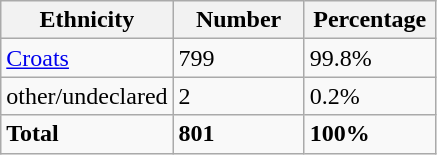<table class="wikitable">
<tr>
<th width="100px">Ethnicity</th>
<th width="80px">Number</th>
<th width="80px">Percentage</th>
</tr>
<tr>
<td><a href='#'>Croats</a></td>
<td>799</td>
<td>99.8%</td>
</tr>
<tr>
<td>other/undeclared</td>
<td>2</td>
<td>0.2%</td>
</tr>
<tr>
<td><strong>Total</strong></td>
<td><strong>801</strong></td>
<td><strong>100%</strong></td>
</tr>
</table>
